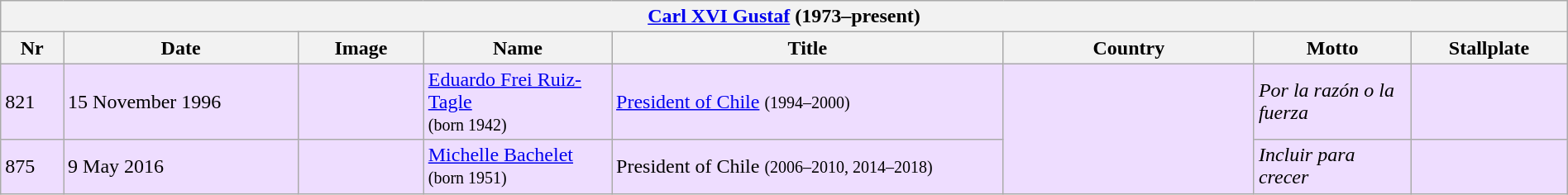<table class="wikitable" width=100%>
<tr>
<th colspan=8><a href='#'>Carl XVI Gustaf</a> (1973–present)</th>
</tr>
<tr>
<th width=4%>Nr</th>
<th width=15%>Date</th>
<th width=8%>Image</th>
<th width=12%>Name</th>
<th>Title</th>
<th width=16%>Country</th>
<th width=10%>Motto</th>
<th width=10%>Stallplate</th>
</tr>
<tr bgcolor="#EEDDFF">
<td>821</td>
<td>15 November 1996</td>
<td></td>
<td><a href='#'>Eduardo Frei Ruiz-Tagle</a><br><small>(born 1942)</small></td>
<td><a href='#'>President of Chile</a> <small>(1994–2000)</small></td>
<td rowspan="2"></td>
<td><em>Por la razón o la fuerza</em></td>
<td><br></td>
</tr>
<tr - bgcolor="#EEDDFF">
<td>875</td>
<td>9 May 2016</td>
<td></td>
<td><a href='#'>Michelle Bachelet</a><br><small>(born 1951)</small></td>
<td>President of Chile <small>(2006–2010, 2014–2018)</small></td>
<td><em>Incluir para crecer</em></td>
<td><br></td>
</tr>
</table>
